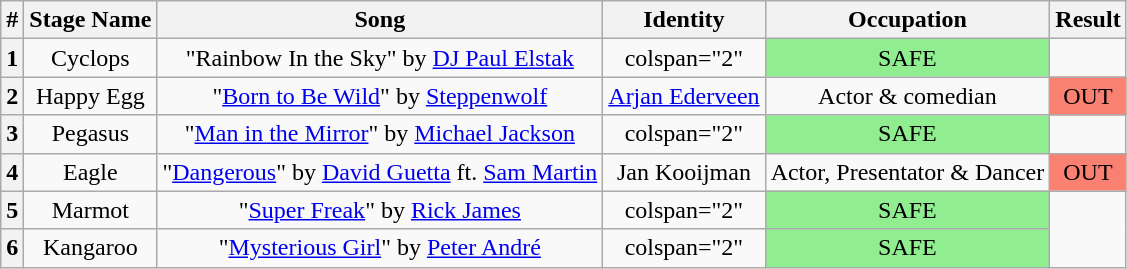<table class="wikitable plainrowheaders" style="text-align: center;">
<tr>
<th><strong>#</strong></th>
<th><strong>Stage Name</strong></th>
<th><strong>Song</strong></th>
<th>Identity</th>
<th><strong>Occupation</strong></th>
<th>Result</th>
</tr>
<tr>
<th>1</th>
<td>Cyclops</td>
<td>"Rainbow In the Sky" by <a href='#'>DJ Paul Elstak</a></td>
<td>colspan="2" </td>
<td bgcolor="lightgreen">SAFE</td>
</tr>
<tr>
<th>2</th>
<td>Happy Egg</td>
<td>"<a href='#'>Born to Be Wild</a>" by <a href='#'>Steppenwolf</a></td>
<td><a href='#'>Arjan Ederveen</a></td>
<td>Actor & comedian</td>
<td bgcolor="salmon">OUT</td>
</tr>
<tr>
<th>3</th>
<td>Pegasus</td>
<td>"<a href='#'>Man in the Mirror</a>" by <a href='#'>Michael Jackson</a></td>
<td>colspan="2" </td>
<td bgcolor="lightgreen">SAFE</td>
</tr>
<tr>
<th>4</th>
<td>Eagle</td>
<td>"<a href='#'>Dangerous</a>" by <a href='#'>David Guetta</a> ft. <a href='#'>Sam Martin</a></td>
<td>Jan Kooijman</td>
<td>Actor, Presentator & Dancer</td>
<td bgcolor="salmon">OUT</td>
</tr>
<tr>
<th>5</th>
<td>Marmot</td>
<td>"<a href='#'>Super Freak</a>" by <a href='#'>Rick James</a></td>
<td>colspan="2" </td>
<td bgcolor="lightgreen">SAFE</td>
</tr>
<tr>
<th>6</th>
<td>Kangaroo</td>
<td>"<a href='#'>Mysterious Girl</a>" by <a href='#'>Peter André</a></td>
<td>colspan="2" </td>
<td bgcolor="lightgreen">SAFE</td>
</tr>
</table>
